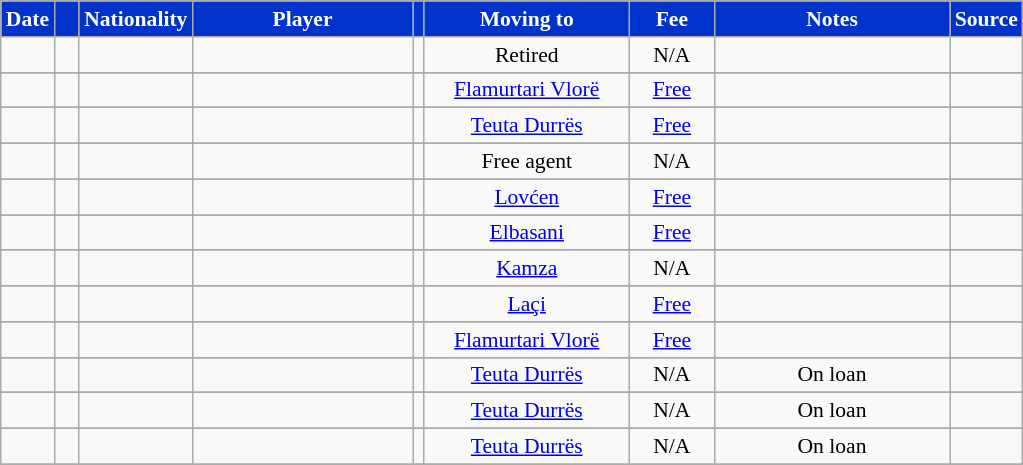<table class="wikitable" style="text-align:center; font-size:90%; ">
<tr>
<th style="background:#03c; color:white; width:15px;">Date</th>
<th style="background:#03c; color:white; width:10px;"></th>
<th style="background:#03c; color:white; width:10px;">Nationality</th>
<th style="background:#03c; color:white; width:140px;">Player</th>
<th style="background:#03c; color:white; width:1px;"></th>
<th style="background:#03c; color:white; width:130px;">Moving to</th>
<th style="background:#03c; color:white; width:50px;">Fee</th>
<th style="background:#03c; color:white; width:150px;">Notes</th>
<th style="background:#03c; color:white; width:25px;">Source</th>
</tr>
<tr>
<td></td>
<td align=center></td>
<td></td>
<td></td>
<td></td>
<td>Retired</td>
<td align=center>N/A</td>
<td align=center></td>
<td align=center></td>
</tr>
<tr>
</tr>
<tr>
<td></td>
<td align=center></td>
<td></td>
<td></td>
<td></td>
<td><a href='#'>Flamurtari Vlorë</a></td>
<td align=center><a href='#'>Free</a></td>
<td align=center></td>
<td align=center></td>
</tr>
<tr>
</tr>
<tr>
<td></td>
<td align=center></td>
<td></td>
<td></td>
<td></td>
<td><a href='#'>Teuta Durrës</a></td>
<td align=center><a href='#'>Free</a></td>
<td align=center></td>
<td align=center></td>
</tr>
<tr>
</tr>
<tr>
<td></td>
<td align=center></td>
<td></td>
<td></td>
<td></td>
<td>Free agent</td>
<td align=center>N/A</td>
<td align=center></td>
<td align=center></td>
</tr>
<tr>
</tr>
<tr>
<td></td>
<td align=center></td>
<td></td>
<td></td>
<td></td>
<td><a href='#'>Lovćen</a></td>
<td align=center><a href='#'>Free</a></td>
<td align=center></td>
<td align=center></td>
</tr>
<tr>
</tr>
<tr>
<td></td>
<td align=center></td>
<td></td>
<td></td>
<td></td>
<td><a href='#'>Elbasani</a></td>
<td align=center><a href='#'>Free</a></td>
<td align=center></td>
<td align=center></td>
</tr>
<tr>
</tr>
<tr>
<td></td>
<td align=center></td>
<td></td>
<td></td>
<td></td>
<td><a href='#'>Kamza</a></td>
<td align=center>N/A</td>
<td align=center></td>
<td align=center></td>
</tr>
<tr>
</tr>
<tr>
<td></td>
<td align=center></td>
<td></td>
<td></td>
<td></td>
<td><a href='#'>Laçi</a></td>
<td align=center><a href='#'>Free</a></td>
<td align=center></td>
<td align=center></td>
</tr>
<tr>
</tr>
<tr>
<td></td>
<td align=center></td>
<td></td>
<td></td>
<td></td>
<td><a href='#'>Flamurtari Vlorë</a></td>
<td align=center><a href='#'>Free</a></td>
<td align=center></td>
<td align=center></td>
</tr>
<tr>
</tr>
<tr>
<td></td>
<td align=center></td>
<td></td>
<td></td>
<td></td>
<td><a href='#'>Teuta Durrës</a></td>
<td align=center>N/A</td>
<td align=center>On loan</td>
<td align=center></td>
</tr>
<tr>
</tr>
<tr>
<td></td>
<td align=center></td>
<td></td>
<td></td>
<td></td>
<td><a href='#'>Teuta Durrës</a></td>
<td align=center>N/A</td>
<td align=center>On loan</td>
<td align=center></td>
</tr>
<tr>
</tr>
<tr>
<td></td>
<td align=center></td>
<td></td>
<td></td>
<td></td>
<td><a href='#'>Teuta Durrës</a></td>
<td align=center>N/A</td>
<td align=center>On loan</td>
<td align=center></td>
</tr>
<tr>
</tr>
</table>
